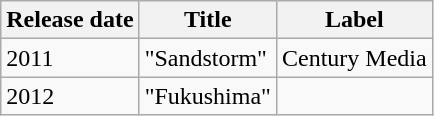<table class="wikitable">
<tr>
<th>Release date</th>
<th>Title</th>
<th>Label</th>
</tr>
<tr>
<td>2011</td>
<td>"Sandstorm"</td>
<td>Century Media</td>
</tr>
<tr>
<td>2012</td>
<td>"Fukushima"</td>
<td></td>
</tr>
</table>
